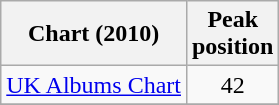<table class="wikitable sortable">
<tr>
<th style="text-align:center;">Chart (2010)</th>
<th style="text-align:center;">Peak<br>position</th>
</tr>
<tr>
<td><a href='#'>UK Albums Chart</a></td>
<td style="text-align:center;">42</td>
</tr>
<tr>
</tr>
</table>
